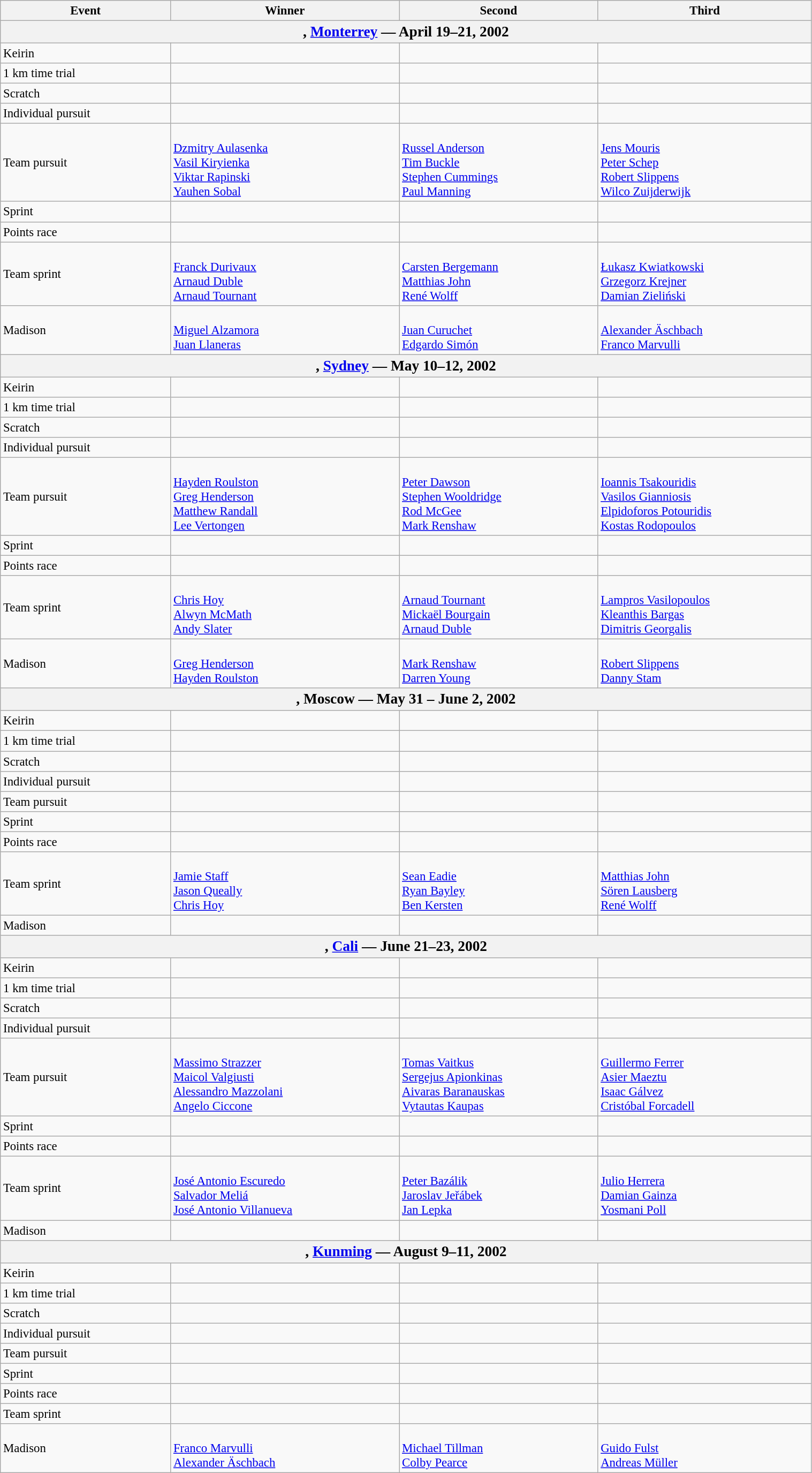<table class=wikitable style="font-size:95%" width="80%">
<tr>
<th>Event</th>
<th>Winner</th>
<th>Second</th>
<th>Third</th>
</tr>
<tr>
<th colspan=4><big>, <a href='#'>Monterrey</a> — April 19–21, 2002</big></th>
</tr>
<tr>
<td>Keirin</td>
<td></td>
<td></td>
<td></td>
</tr>
<tr>
<td>1 km time trial</td>
<td></td>
<td></td>
<td></td>
</tr>
<tr>
<td>Scratch</td>
<td></td>
<td></td>
<td></td>
</tr>
<tr>
<td>Individual pursuit</td>
<td></td>
<td></td>
<td></td>
</tr>
<tr>
<td>Team pursuit</td>
<td><br> <a href='#'>Dzmitry Aulasenka</a><br> <a href='#'>Vasil Kiryienka</a><br> <a href='#'>Viktar Rapinski</a><br> <a href='#'>Yauhen Sobal</a></td>
<td><br> <a href='#'>Russel Anderson</a><br> <a href='#'>Tim Buckle</a><br> <a href='#'>Stephen Cummings</a><br> <a href='#'>Paul Manning</a></td>
<td><br> <a href='#'>Jens Mouris</a><br> <a href='#'>Peter Schep</a><br> <a href='#'>Robert Slippens</a><br> <a href='#'>Wilco Zuijderwijk</a></td>
</tr>
<tr>
<td>Sprint</td>
<td></td>
<td></td>
<td></td>
</tr>
<tr>
<td>Points race</td>
<td></td>
<td></td>
<td></td>
</tr>
<tr>
<td>Team sprint</td>
<td><br> <a href='#'>Franck Durivaux</a><br> <a href='#'>Arnaud Duble</a><br> <a href='#'>Arnaud Tournant</a></td>
<td><br> <a href='#'>Carsten Bergemann</a><br> <a href='#'>Matthias John</a><br> <a href='#'>René Wolff</a></td>
<td><br> <a href='#'>Łukasz Kwiatkowski</a><br> <a href='#'>Grzegorz Krejner</a><br> <a href='#'>Damian Zieliński</a></td>
</tr>
<tr>
<td>Madison</td>
<td><br> <a href='#'>Miguel Alzamora</a> <br><a href='#'>Juan Llaneras</a></td>
<td><br> <a href='#'>Juan Curuchet</a> <br><a href='#'>Edgardo Simón</a></td>
<td><br> <a href='#'>Alexander Äschbach</a> <br><a href='#'>Franco Marvulli</a></td>
</tr>
<tr>
<th colspan=4><big>, <a href='#'>Sydney</a> — May 10–12, 2002</big></th>
</tr>
<tr>
<td>Keirin</td>
<td></td>
<td></td>
<td></td>
</tr>
<tr>
<td>1 km time trial</td>
<td></td>
<td></td>
<td></td>
</tr>
<tr>
<td>Scratch</td>
<td></td>
<td></td>
<td></td>
</tr>
<tr>
<td>Individual pursuit</td>
<td></td>
<td></td>
<td></td>
</tr>
<tr>
<td>Team pursuit</td>
<td><br> <a href='#'>Hayden Roulston</a><br> <a href='#'>Greg Henderson</a><br> <a href='#'>Matthew Randall</a><br> <a href='#'>Lee Vertongen</a></td>
<td><br> <a href='#'>Peter Dawson</a><br> <a href='#'>Stephen Wooldridge</a><br> <a href='#'>Rod McGee</a><br> <a href='#'>Mark Renshaw</a></td>
<td><br> <a href='#'>Ioannis Tsakouridis</a><br> <a href='#'>Vasilos Gianniosis</a><br> <a href='#'>Elpidoforos Potouridis</a><br> <a href='#'>Kostas Rodopoulos</a></td>
</tr>
<tr>
<td>Sprint</td>
<td></td>
<td></td>
<td></td>
</tr>
<tr>
<td>Points race</td>
<td></td>
<td></td>
<td></td>
</tr>
<tr>
<td>Team sprint</td>
<td><br> <a href='#'>Chris Hoy</a><br> <a href='#'>Alwyn McMath</a><br> <a href='#'>Andy Slater</a></td>
<td><br> <a href='#'>Arnaud Tournant</a><br> <a href='#'>Mickaël Bourgain</a><br> <a href='#'>Arnaud Duble</a></td>
<td><br> <a href='#'>Lampros Vasilopoulos</a><br> <a href='#'>Kleanthis Bargas</a><br> <a href='#'>Dimitris Georgalis</a></td>
</tr>
<tr>
<td>Madison</td>
<td><br> <a href='#'>Greg Henderson</a> <br><a href='#'>Hayden Roulston</a></td>
<td><br> <a href='#'>Mark Renshaw</a> <br><a href='#'>Darren Young</a></td>
<td><br> <a href='#'>Robert Slippens</a> <br><a href='#'>Danny Stam</a></td>
</tr>
<tr>
<th colspan=4><big>, Moscow — May 31 – June 2, 2002</big></th>
</tr>
<tr>
<td>Keirin</td>
<td></td>
<td></td>
<td></td>
</tr>
<tr>
<td>1 km time trial</td>
<td></td>
<td></td>
<td></td>
</tr>
<tr>
<td>Scratch</td>
<td></td>
<td></td>
<td></td>
</tr>
<tr>
<td>Individual pursuit</td>
<td></td>
<td></td>
<td></td>
</tr>
<tr>
<td>Team pursuit</td>
<td></td>
<td></td>
<td></td>
</tr>
<tr>
<td>Sprint</td>
<td></td>
<td></td>
<td></td>
</tr>
<tr>
<td>Points race</td>
<td></td>
<td></td>
<td></td>
</tr>
<tr>
<td>Team sprint</td>
<td><br> <a href='#'>Jamie Staff</a><br> <a href='#'>Jason Queally</a><br> <a href='#'>Chris Hoy</a></td>
<td><br> <a href='#'>Sean Eadie</a><br> <a href='#'>Ryan Bayley</a><br> <a href='#'>Ben Kersten</a></td>
<td><br> <a href='#'>Matthias John</a><br> <a href='#'>Sören Lausberg</a><br> <a href='#'>René Wolff</a></td>
</tr>
<tr>
<td>Madison</td>
<td></td>
<td></td>
<td></td>
</tr>
<tr>
<th colspan=4><big>, <a href='#'>Cali</a> — June 21–23, 2002</big></th>
</tr>
<tr>
<td>Keirin</td>
<td></td>
<td></td>
<td></td>
</tr>
<tr>
<td>1 km time trial</td>
<td></td>
<td></td>
<td></td>
</tr>
<tr>
<td>Scratch</td>
<td></td>
<td></td>
<td></td>
</tr>
<tr>
<td>Individual pursuit</td>
<td></td>
<td></td>
<td></td>
</tr>
<tr>
<td>Team pursuit</td>
<td><br> <a href='#'>Massimo Strazzer</a><br> <a href='#'>Maicol Valgiusti</a><br> <a href='#'>Alessandro Mazzolani</a><br> <a href='#'>Angelo Ciccone</a></td>
<td><br> <a href='#'>Tomas Vaitkus</a><br> <a href='#'>Sergejus Apionkinas</a><br> <a href='#'>Aivaras Baranauskas</a><br> <a href='#'>Vytautas Kaupas</a></td>
<td><br> <a href='#'>Guillermo Ferrer</a><br> <a href='#'>Asier Maeztu</a><br> <a href='#'>Isaac Gálvez</a><br> <a href='#'>Cristóbal Forcadell</a></td>
</tr>
<tr>
<td>Sprint</td>
<td></td>
<td></td>
<td></td>
</tr>
<tr>
<td>Points race</td>
<td></td>
<td></td>
<td></td>
</tr>
<tr>
<td>Team sprint</td>
<td><br><a href='#'>José Antonio Escuredo</a><br><a href='#'>Salvador Meliá</a><br><a href='#'>José Antonio Villanueva</a></td>
<td><br><a href='#'>Peter Bazálik</a><br><a href='#'>Jaroslav Jeřábek</a><br><a href='#'>Jan Lepka</a></td>
<td><br><a href='#'>Julio Herrera</a><br><a href='#'>Damian Gainza</a><br><a href='#'>Yosmani Poll</a></td>
</tr>
<tr>
<td>Madison</td>
<td></td>
<td></td>
<td></td>
</tr>
<tr>
<th colspan=4><big>, <a href='#'>Kunming</a> — August 9–11, 2002</big></th>
</tr>
<tr>
<td>Keirin</td>
<td></td>
<td></td>
<td></td>
</tr>
<tr>
<td>1 km time trial</td>
<td></td>
<td></td>
<td></td>
</tr>
<tr>
<td>Scratch</td>
<td></td>
<td></td>
<td></td>
</tr>
<tr>
<td>Individual pursuit</td>
<td></td>
<td></td>
<td></td>
</tr>
<tr>
<td>Team pursuit</td>
<td></td>
<td></td>
<td></td>
</tr>
<tr>
<td>Sprint</td>
<td></td>
<td></td>
<td></td>
</tr>
<tr>
<td>Points race</td>
<td></td>
<td></td>
<td></td>
</tr>
<tr>
<td>Team sprint</td>
<td></td>
<td></td>
<td></td>
</tr>
<tr>
<td>Madison</td>
<td><br><a href='#'>Franco Marvulli</a><br><a href='#'>Alexander Äschbach</a></td>
<td><br><a href='#'>Michael Tillman</a><br><a href='#'>Colby Pearce</a></td>
<td><br><a href='#'>Guido Fulst</a><br><a href='#'>Andreas Müller</a></td>
</tr>
</table>
